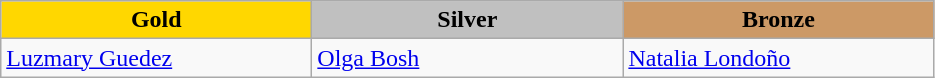<table class="wikitable" style="text-align:left">
<tr align="center">
<td width=200 bgcolor=gold><strong>Gold</strong></td>
<td width=200 bgcolor=silver><strong>Silver</strong></td>
<td width=200 bgcolor=CC9966><strong>Bronze</strong></td>
</tr>
<tr>
<td><a href='#'>Luzmary Guedez</a><br><em></em></td>
<td><a href='#'>Olga Bosh</a><br><em></em></td>
<td><a href='#'>Natalia Londoño</a><br><em></em></td>
</tr>
</table>
